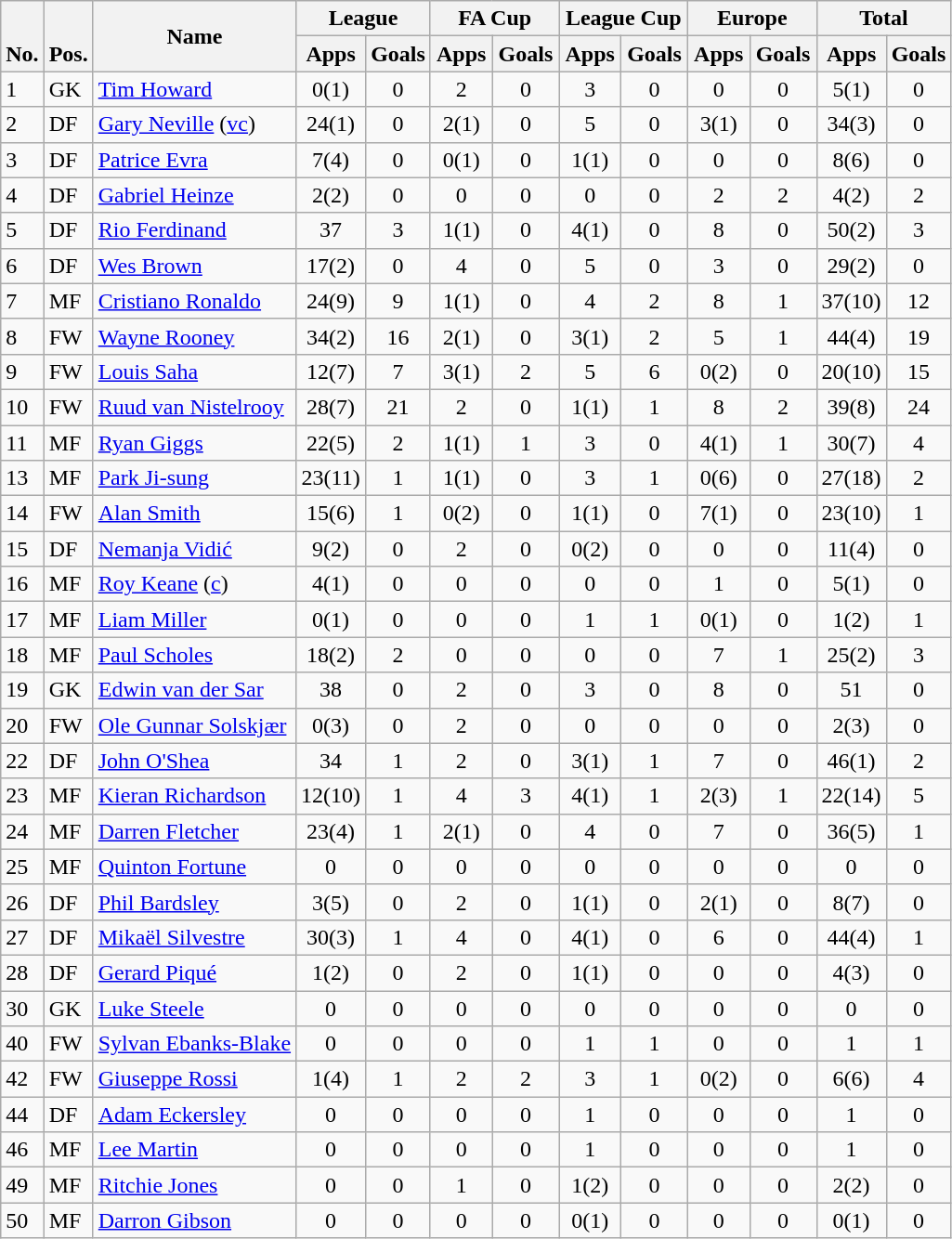<table class="wikitable" style="text-align:center">
<tr>
<th rowspan="2" valign="bottom">No.</th>
<th rowspan="2" valign="bottom">Pos.</th>
<th rowspan="2">Name</th>
<th colspan="2" width="85">League</th>
<th colspan="2" width="85">FA Cup</th>
<th colspan="2" width="85">League Cup</th>
<th colspan="2" width="85">Europe</th>
<th colspan="2" width="85">Total</th>
</tr>
<tr>
<th>Apps</th>
<th>Goals</th>
<th>Apps</th>
<th>Goals</th>
<th>Apps</th>
<th>Goals</th>
<th>Apps</th>
<th>Goals</th>
<th>Apps</th>
<th>Goals</th>
</tr>
<tr>
<td align="left">1</td>
<td align="left">GK</td>
<td align="left"> <a href='#'>Tim Howard</a></td>
<td>0(1)</td>
<td>0</td>
<td>2</td>
<td>0</td>
<td>3</td>
<td>0</td>
<td>0</td>
<td>0</td>
<td>5(1)</td>
<td>0</td>
</tr>
<tr>
<td align="left">2</td>
<td align="left">DF</td>
<td align="left"> <a href='#'>Gary Neville</a> (<a href='#'>vc</a>)</td>
<td>24(1)</td>
<td>0</td>
<td>2(1)</td>
<td>0</td>
<td>5</td>
<td>0</td>
<td>3(1)</td>
<td>0</td>
<td>34(3)</td>
<td>0</td>
</tr>
<tr>
<td align="left">3</td>
<td align="left">DF</td>
<td align="left"> <a href='#'>Patrice Evra</a></td>
<td>7(4)</td>
<td>0</td>
<td>0(1)</td>
<td>0</td>
<td>1(1)</td>
<td>0</td>
<td>0</td>
<td>0</td>
<td>8(6)</td>
<td>0</td>
</tr>
<tr>
<td align="left">4</td>
<td align="left">DF</td>
<td align="left"> <a href='#'>Gabriel Heinze</a></td>
<td>2(2)</td>
<td>0</td>
<td>0</td>
<td>0</td>
<td>0</td>
<td>0</td>
<td>2</td>
<td>2</td>
<td>4(2)</td>
<td>2</td>
</tr>
<tr>
<td align="left">5</td>
<td align="left">DF</td>
<td align="left"> <a href='#'>Rio Ferdinand</a></td>
<td>37</td>
<td>3</td>
<td>1(1)</td>
<td>0</td>
<td>4(1)</td>
<td>0</td>
<td>8</td>
<td>0</td>
<td>50(2)</td>
<td>3</td>
</tr>
<tr>
<td align="left">6</td>
<td align="left">DF</td>
<td align="left"> <a href='#'>Wes Brown</a></td>
<td>17(2)</td>
<td>0</td>
<td>4</td>
<td>0</td>
<td>5</td>
<td>0</td>
<td>3</td>
<td>0</td>
<td>29(2)</td>
<td>0</td>
</tr>
<tr>
<td align="left">7</td>
<td align="left">MF</td>
<td align="left"> <a href='#'>Cristiano Ronaldo</a></td>
<td>24(9)</td>
<td>9</td>
<td>1(1)</td>
<td>0</td>
<td>4</td>
<td>2</td>
<td>8</td>
<td>1</td>
<td>37(10)</td>
<td>12</td>
</tr>
<tr>
<td align="left">8</td>
<td align="left">FW</td>
<td align="left"> <a href='#'>Wayne Rooney</a></td>
<td>34(2)</td>
<td>16</td>
<td>2(1)</td>
<td>0</td>
<td>3(1)</td>
<td>2</td>
<td>5</td>
<td>1</td>
<td>44(4)</td>
<td>19</td>
</tr>
<tr>
<td align="left">9</td>
<td align="left">FW</td>
<td align="left"> <a href='#'>Louis Saha</a></td>
<td>12(7)</td>
<td>7</td>
<td>3(1)</td>
<td>2</td>
<td>5</td>
<td>6</td>
<td>0(2)</td>
<td>0</td>
<td>20(10)</td>
<td>15</td>
</tr>
<tr>
<td align="left">10</td>
<td align="left">FW</td>
<td align="left"> <a href='#'>Ruud van Nistelrooy</a></td>
<td>28(7)</td>
<td>21</td>
<td>2</td>
<td>0</td>
<td>1(1)</td>
<td>1</td>
<td>8</td>
<td>2</td>
<td>39(8)</td>
<td>24</td>
</tr>
<tr>
<td align="left">11</td>
<td align="left">MF</td>
<td align="left"> <a href='#'>Ryan Giggs</a></td>
<td>22(5)</td>
<td>2</td>
<td>1(1)</td>
<td>1</td>
<td>3</td>
<td>0</td>
<td>4(1)</td>
<td>1</td>
<td>30(7)</td>
<td>4</td>
</tr>
<tr>
<td align="left">13</td>
<td align="left">MF</td>
<td align="left"> <a href='#'>Park Ji-sung</a></td>
<td>23(11)</td>
<td>1</td>
<td>1(1)</td>
<td>0</td>
<td>3</td>
<td>1</td>
<td>0(6)</td>
<td>0</td>
<td>27(18)</td>
<td>2</td>
</tr>
<tr>
<td align="left">14</td>
<td align="left">FW</td>
<td align="left"> <a href='#'>Alan Smith</a></td>
<td>15(6)</td>
<td>1</td>
<td>0(2)</td>
<td>0</td>
<td>1(1)</td>
<td>0</td>
<td>7(1)</td>
<td>0</td>
<td>23(10)</td>
<td>1</td>
</tr>
<tr>
<td align="left">15</td>
<td align="left">DF</td>
<td align="left"> <a href='#'>Nemanja Vidić</a></td>
<td>9(2)</td>
<td>0</td>
<td>2</td>
<td>0</td>
<td>0(2)</td>
<td>0</td>
<td>0</td>
<td>0</td>
<td>11(4)</td>
<td>0</td>
</tr>
<tr>
<td align="left">16</td>
<td align="left">MF</td>
<td align="left"> <a href='#'>Roy Keane</a> (<a href='#'>c</a>)</td>
<td>4(1)</td>
<td>0</td>
<td>0</td>
<td>0</td>
<td>0</td>
<td>0</td>
<td>1</td>
<td>0</td>
<td>5(1)</td>
<td>0</td>
</tr>
<tr>
<td align="left">17</td>
<td align="left">MF</td>
<td align="left"> <a href='#'>Liam Miller</a></td>
<td>0(1)</td>
<td>0</td>
<td>0</td>
<td>0</td>
<td>1</td>
<td>1</td>
<td>0(1)</td>
<td>0</td>
<td>1(2)</td>
<td>1</td>
</tr>
<tr>
<td align="left">18</td>
<td align="left">MF</td>
<td align="left"> <a href='#'>Paul Scholes</a></td>
<td>18(2)</td>
<td>2</td>
<td>0</td>
<td>0</td>
<td>0</td>
<td>0</td>
<td>7</td>
<td>1</td>
<td>25(2)</td>
<td>3</td>
</tr>
<tr>
<td align="left">19</td>
<td align="left">GK</td>
<td align="left"> <a href='#'>Edwin van der Sar</a></td>
<td>38</td>
<td>0</td>
<td>2</td>
<td>0</td>
<td>3</td>
<td>0</td>
<td>8</td>
<td>0</td>
<td>51</td>
<td>0</td>
</tr>
<tr>
<td align="left">20</td>
<td align="left">FW</td>
<td align="left"> <a href='#'>Ole Gunnar Solskjær</a></td>
<td>0(3)</td>
<td>0</td>
<td>2</td>
<td>0</td>
<td>0</td>
<td>0</td>
<td>0</td>
<td>0</td>
<td>2(3)</td>
<td>0</td>
</tr>
<tr>
<td align="left">22</td>
<td align="left">DF</td>
<td align="left"> <a href='#'>John O'Shea</a></td>
<td>34</td>
<td>1</td>
<td>2</td>
<td>0</td>
<td>3(1)</td>
<td>1</td>
<td>7</td>
<td>0</td>
<td>46(1)</td>
<td>2</td>
</tr>
<tr>
<td align="left">23</td>
<td align="left">MF</td>
<td align="left"> <a href='#'>Kieran Richardson</a></td>
<td>12(10)</td>
<td>1</td>
<td>4</td>
<td>3</td>
<td>4(1)</td>
<td>1</td>
<td>2(3)</td>
<td>1</td>
<td>22(14)</td>
<td>5</td>
</tr>
<tr>
<td align="left">24</td>
<td align="left">MF</td>
<td align="left"> <a href='#'>Darren Fletcher</a></td>
<td>23(4)</td>
<td>1</td>
<td>2(1)</td>
<td>0</td>
<td>4</td>
<td>0</td>
<td>7</td>
<td>0</td>
<td>36(5)</td>
<td>1</td>
</tr>
<tr>
<td align="left">25</td>
<td align="left">MF</td>
<td align="left"> <a href='#'>Quinton Fortune</a></td>
<td>0</td>
<td>0</td>
<td>0</td>
<td>0</td>
<td>0</td>
<td>0</td>
<td>0</td>
<td>0</td>
<td>0</td>
<td>0</td>
</tr>
<tr>
<td align="left">26</td>
<td align="left">DF</td>
<td align="left"> <a href='#'>Phil Bardsley</a></td>
<td>3(5)</td>
<td>0</td>
<td>2</td>
<td>0</td>
<td>1(1)</td>
<td>0</td>
<td>2(1)</td>
<td>0</td>
<td>8(7)</td>
<td>0</td>
</tr>
<tr>
<td align="left">27</td>
<td align="left">DF</td>
<td align="left"> <a href='#'>Mikaël Silvestre</a></td>
<td>30(3)</td>
<td>1</td>
<td>4</td>
<td>0</td>
<td>4(1)</td>
<td>0</td>
<td>6</td>
<td>0</td>
<td>44(4)</td>
<td>1</td>
</tr>
<tr>
<td align="left">28</td>
<td align="left">DF</td>
<td align="left"> <a href='#'>Gerard Piqué</a></td>
<td>1(2)</td>
<td>0</td>
<td>2</td>
<td>0</td>
<td>1(1)</td>
<td>0</td>
<td>0</td>
<td>0</td>
<td>4(3)</td>
<td>0</td>
</tr>
<tr>
<td align="left">30</td>
<td align="left">GK</td>
<td align="left"> <a href='#'>Luke Steele</a></td>
<td>0</td>
<td>0</td>
<td>0</td>
<td>0</td>
<td>0</td>
<td>0</td>
<td>0</td>
<td>0</td>
<td>0</td>
<td>0</td>
</tr>
<tr>
<td align="left">40</td>
<td align="left">FW</td>
<td align="left"> <a href='#'>Sylvan Ebanks-Blake</a></td>
<td>0</td>
<td>0</td>
<td>0</td>
<td>0</td>
<td>1</td>
<td>1</td>
<td>0</td>
<td>0</td>
<td>1</td>
<td>1</td>
</tr>
<tr>
<td align="left">42</td>
<td align="left">FW</td>
<td align="left"> <a href='#'>Giuseppe Rossi</a></td>
<td>1(4)</td>
<td>1</td>
<td>2</td>
<td>2</td>
<td>3</td>
<td>1</td>
<td>0(2)</td>
<td>0</td>
<td>6(6)</td>
<td>4</td>
</tr>
<tr>
<td align="left">44</td>
<td align="left">DF</td>
<td align="left"> <a href='#'>Adam Eckersley</a></td>
<td>0</td>
<td>0</td>
<td>0</td>
<td>0</td>
<td>1</td>
<td>0</td>
<td>0</td>
<td>0</td>
<td>1</td>
<td>0</td>
</tr>
<tr>
<td align="left">46</td>
<td align="left">MF</td>
<td align="left"> <a href='#'>Lee Martin</a></td>
<td>0</td>
<td>0</td>
<td>0</td>
<td>0</td>
<td>1</td>
<td>0</td>
<td>0</td>
<td>0</td>
<td>1</td>
<td>0</td>
</tr>
<tr>
<td align="left">49</td>
<td align="left">MF</td>
<td align="left"> <a href='#'>Ritchie Jones</a></td>
<td>0</td>
<td>0</td>
<td>1</td>
<td>0</td>
<td>1(2)</td>
<td>0</td>
<td>0</td>
<td>0</td>
<td>2(2)</td>
<td>0</td>
</tr>
<tr>
<td align="left">50</td>
<td align="left">MF</td>
<td align="left"> <a href='#'>Darron Gibson</a></td>
<td>0</td>
<td>0</td>
<td>0</td>
<td>0</td>
<td>0(1)</td>
<td>0</td>
<td>0</td>
<td>0</td>
<td>0(1)</td>
<td>0</td>
</tr>
</table>
